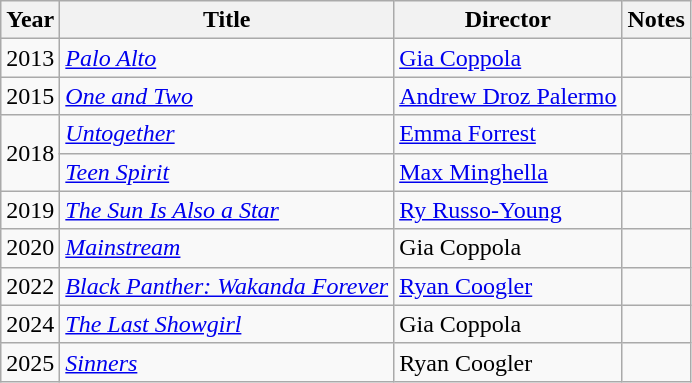<table class="wikitable">
<tr>
<th>Year</th>
<th>Title</th>
<th>Director</th>
<th>Notes</th>
</tr>
<tr>
<td>2013</td>
<td><em><a href='#'>Palo Alto</a></em></td>
<td><a href='#'>Gia Coppola</a></td>
<td></td>
</tr>
<tr>
<td>2015</td>
<td><em><a href='#'>One and Two</a></em></td>
<td><a href='#'>Andrew Droz Palermo</a></td>
<td></td>
</tr>
<tr>
<td rowspan=2>2018</td>
<td><em><a href='#'>Untogether</a></em></td>
<td><a href='#'>Emma Forrest</a></td>
<td></td>
</tr>
<tr>
<td><em><a href='#'>Teen Spirit</a></em></td>
<td><a href='#'>Max Minghella</a></td>
<td></td>
</tr>
<tr>
<td>2019</td>
<td><em><a href='#'>The Sun Is Also a Star</a></em></td>
<td><a href='#'>Ry Russo-Young</a></td>
<td></td>
</tr>
<tr>
<td>2020</td>
<td><em><a href='#'>Mainstream</a></em></td>
<td>Gia Coppola</td>
<td></td>
</tr>
<tr>
<td>2022</td>
<td><em><a href='#'>Black Panther: Wakanda Forever</a></em></td>
<td><a href='#'>Ryan Coogler</a></td>
<td></td>
</tr>
<tr>
<td>2024</td>
<td><em><a href='#'>The Last Showgirl</a></em></td>
<td>Gia Coppola</td>
<td></td>
</tr>
<tr>
<td>2025</td>
<td><em><a href='#'>Sinners</a></em></td>
<td>Ryan Coogler</td>
<td></td>
</tr>
</table>
